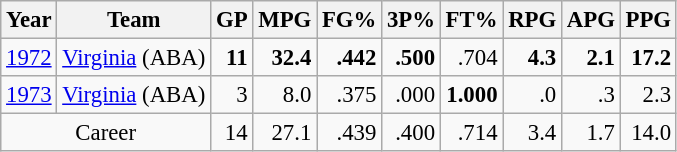<table class="wikitable sortable" style="font-size:95%; text-align:right;">
<tr>
<th>Year</th>
<th>Team</th>
<th>GP</th>
<th>MPG</th>
<th>FG%</th>
<th>3P%</th>
<th>FT%</th>
<th>RPG</th>
<th>APG</th>
<th>PPG</th>
</tr>
<tr>
<td style="text-align:left;"><a href='#'>1972</a></td>
<td style="text-align:left;"><a href='#'>Virginia</a> (ABA)</td>
<td><strong>11</strong></td>
<td><strong>32.4</strong></td>
<td><strong>.442</strong></td>
<td><strong>.500</strong></td>
<td>.704</td>
<td><strong>4.3</strong></td>
<td><strong>2.1</strong></td>
<td><strong>17.2</strong></td>
</tr>
<tr>
<td style="text-align:left;"><a href='#'>1973</a></td>
<td style="text-align:left;"><a href='#'>Virginia</a> (ABA)</td>
<td>3</td>
<td>8.0</td>
<td>.375</td>
<td>.000</td>
<td><strong>1.000</strong></td>
<td>.0</td>
<td>.3</td>
<td>2.3</td>
</tr>
<tr class="sortbottom">
<td colspan="2" style="text-align:center;">Career</td>
<td>14</td>
<td>27.1</td>
<td>.439</td>
<td>.400</td>
<td>.714</td>
<td>3.4</td>
<td>1.7</td>
<td>14.0</td>
</tr>
</table>
